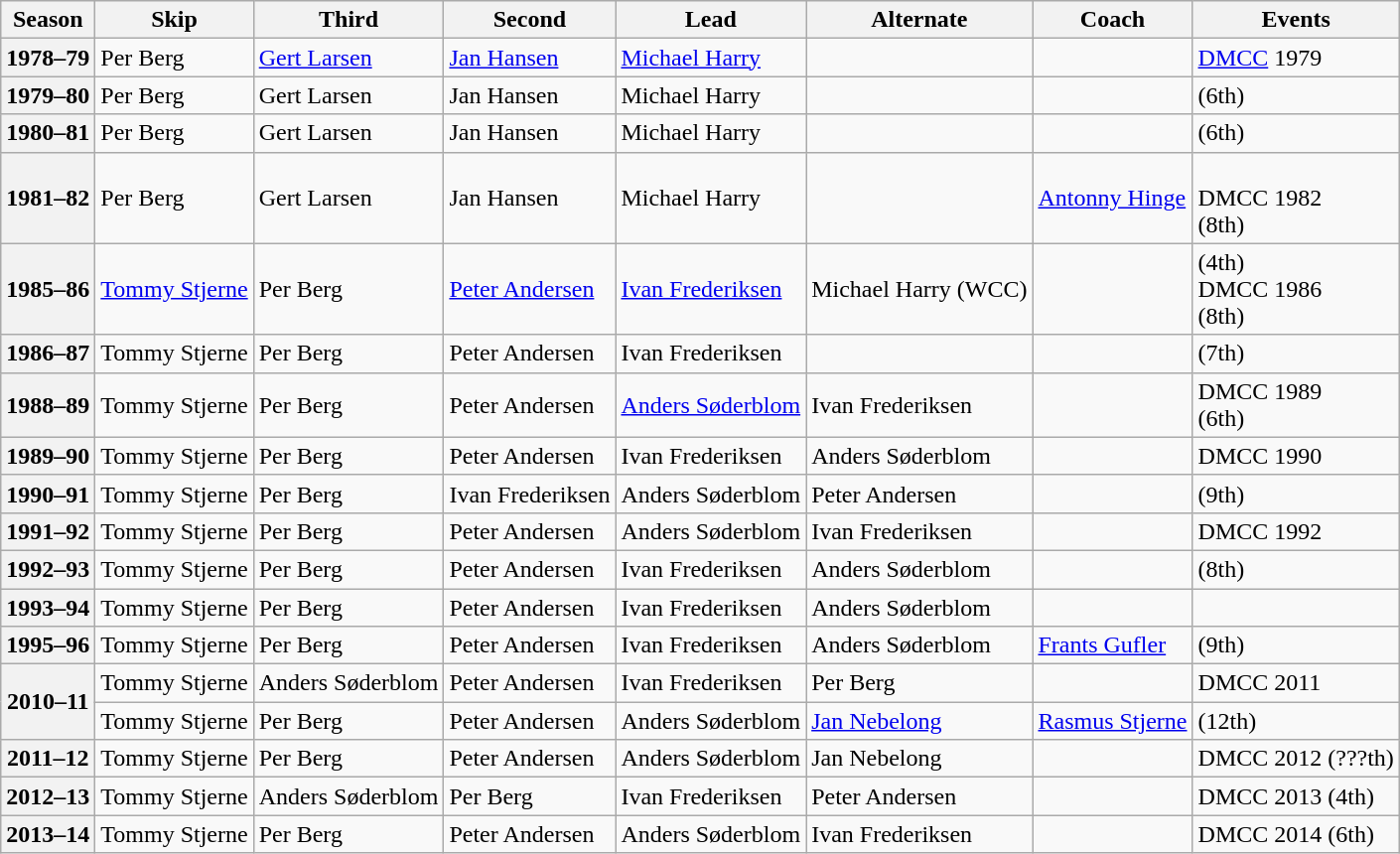<table class="wikitable">
<tr>
<th scope="col">Season</th>
<th scope="col">Skip</th>
<th scope="col">Third</th>
<th scope="col">Second</th>
<th scope="col">Lead</th>
<th scope="col">Alternate</th>
<th scope="col">Coach</th>
<th scope="col">Events</th>
</tr>
<tr>
<th scope="row">1978–79</th>
<td>Per Berg</td>
<td><a href='#'>Gert Larsen</a></td>
<td><a href='#'>Jan Hansen</a></td>
<td><a href='#'>Michael Harry</a></td>
<td></td>
<td></td>
<td><a href='#'>DMCC</a> 1979 </td>
</tr>
<tr>
<th scope="row">1979–80</th>
<td>Per Berg</td>
<td>Gert Larsen</td>
<td>Jan Hansen</td>
<td>Michael Harry</td>
<td></td>
<td></td>
<td> (6th)</td>
</tr>
<tr>
<th scope="row">1980–81</th>
<td>Per Berg</td>
<td>Gert Larsen</td>
<td>Jan Hansen</td>
<td>Michael Harry</td>
<td></td>
<td></td>
<td> (6th)</td>
</tr>
<tr>
<th scope="row">1981–82</th>
<td>Per Berg</td>
<td>Gert Larsen</td>
<td>Jan Hansen</td>
<td>Michael Harry</td>
<td></td>
<td><a href='#'>Antonny Hinge</a></td>
<td> <br>DMCC 1982 <br> (8th)</td>
</tr>
<tr>
<th scope="row">1985–86</th>
<td><a href='#'>Tommy Stjerne</a></td>
<td>Per Berg</td>
<td><a href='#'>Peter Andersen</a></td>
<td><a href='#'>Ivan Frederiksen</a></td>
<td>Michael Harry (WCC)</td>
<td></td>
<td> (4th)<br>DMCC 1986 <br> (8th)</td>
</tr>
<tr>
<th scope="row">1986–87</th>
<td>Tommy Stjerne</td>
<td>Per Berg</td>
<td>Peter Andersen</td>
<td>Ivan Frederiksen</td>
<td></td>
<td></td>
<td> (7th)</td>
</tr>
<tr>
<th scope="row">1988–89</th>
<td>Tommy Stjerne</td>
<td>Per Berg</td>
<td>Peter Andersen</td>
<td><a href='#'>Anders Søderblom</a></td>
<td>Ivan Frederiksen</td>
<td></td>
<td>DMCC 1989 <br> (6th)</td>
</tr>
<tr>
<th scope="row">1989–90</th>
<td>Tommy Stjerne</td>
<td>Per Berg</td>
<td>Peter Andersen</td>
<td>Ivan Frederiksen</td>
<td>Anders Søderblom</td>
<td></td>
<td>DMCC 1990 <br> </td>
</tr>
<tr>
<th scope="row">1990–91</th>
<td>Tommy Stjerne</td>
<td>Per Berg</td>
<td>Ivan Frederiksen</td>
<td>Anders Søderblom</td>
<td>Peter Andersen</td>
<td></td>
<td> (9th)</td>
</tr>
<tr>
<th scope="row">1991–92</th>
<td>Tommy Stjerne</td>
<td>Per Berg</td>
<td>Peter Andersen</td>
<td>Anders Søderblom</td>
<td>Ivan Frederiksen</td>
<td></td>
<td>DMCC 1992 </td>
</tr>
<tr>
<th scope="row">1992–93</th>
<td>Tommy Stjerne</td>
<td>Per Berg</td>
<td>Peter Andersen</td>
<td>Ivan Frederiksen</td>
<td>Anders Søderblom</td>
<td></td>
<td> (8th)</td>
</tr>
<tr>
<th scope="row">1993–94</th>
<td>Tommy Stjerne</td>
<td>Per Berg</td>
<td>Peter Andersen</td>
<td>Ivan Frederiksen</td>
<td>Anders Søderblom</td>
<td></td>
<td> </td>
</tr>
<tr>
<th scope="row">1995–96</th>
<td>Tommy Stjerne</td>
<td>Per Berg</td>
<td>Peter Andersen</td>
<td>Ivan Frederiksen</td>
<td>Anders Søderblom</td>
<td><a href='#'>Frants Gufler</a></td>
<td> (9th)</td>
</tr>
<tr>
<th scope="row" rowspan=2>2010–11</th>
<td>Tommy Stjerne</td>
<td>Anders Søderblom</td>
<td>Peter Andersen</td>
<td>Ivan Frederiksen</td>
<td>Per Berg</td>
<td></td>
<td>DMCC 2011 </td>
</tr>
<tr>
<td>Tommy Stjerne</td>
<td>Per Berg</td>
<td>Peter Andersen</td>
<td>Anders Søderblom</td>
<td><a href='#'>Jan Nebelong</a></td>
<td><a href='#'>Rasmus Stjerne</a></td>
<td> (12th)</td>
</tr>
<tr>
<th scope="row">2011–12</th>
<td>Tommy Stjerne</td>
<td>Per Berg</td>
<td>Peter Andersen</td>
<td>Anders Søderblom</td>
<td>Jan Nebelong</td>
<td></td>
<td>DMCC 2012 (???th)</td>
</tr>
<tr>
<th scope="row">2012–13</th>
<td>Tommy Stjerne</td>
<td>Anders Søderblom</td>
<td>Per Berg</td>
<td>Ivan Frederiksen</td>
<td>Peter Andersen</td>
<td></td>
<td>DMCC 2013 (4th)</td>
</tr>
<tr>
<th scope="row">2013–14</th>
<td>Tommy Stjerne</td>
<td>Per Berg</td>
<td>Peter Andersen</td>
<td>Anders Søderblom</td>
<td>Ivan Frederiksen</td>
<td></td>
<td>DMCC 2014 (6th)</td>
</tr>
</table>
